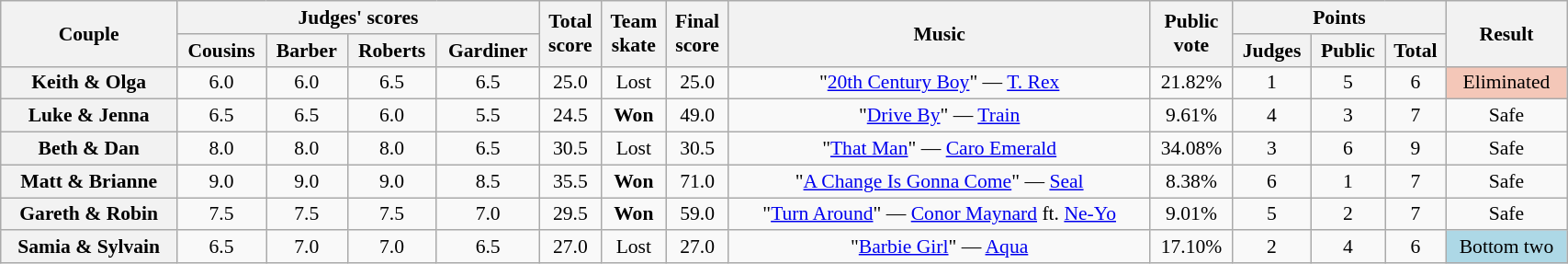<table class="wikitable sortable" style="text-align:center; font-size:90%; width:90%">
<tr>
<th scope="col" rowspan=2>Couple</th>
<th scope="col" colspan=4 class="unsortable">Judges' scores</th>
<th scope="col" rowspan=2>Total<br>score</th>
<th scope="col" rowspan=2 class="unsortable">Team<br>skate</th>
<th scope="col" rowspan=2>Final<br>score</th>
<th scope="col" rowspan=2 class="unsortable">Music</th>
<th scope="col" rowspan=2>Public<br>vote</th>
<th scope="col" colspan=3 class="unsortable">Points</th>
<th scope="col" rowspan=2 class="unsortable">Result</th>
</tr>
<tr>
<th class="unsortable">Cousins</th>
<th class="unsortable">Barber</th>
<th class="unsortable">Roberts</th>
<th class="unsortable">Gardiner</th>
<th class="unsortable">Judges</th>
<th class="unsortable">Public</th>
<th>Total</th>
</tr>
<tr>
<th scope="row">Keith & Olga</th>
<td>6.0</td>
<td>6.0</td>
<td>6.5</td>
<td>6.5</td>
<td>25.0</td>
<td>Lost</td>
<td>25.0</td>
<td>"<a href='#'>20th Century Boy</a>" — <a href='#'>T. Rex</a></td>
<td>21.82%</td>
<td>1</td>
<td>5</td>
<td>6</td>
<td bgcolor="f4c7b8">Eliminated</td>
</tr>
<tr>
<th scope="row">Luke & Jenna</th>
<td>6.5</td>
<td>6.5</td>
<td>6.0</td>
<td>5.5</td>
<td>24.5</td>
<td><strong>Won</strong></td>
<td>49.0</td>
<td>"<a href='#'>Drive By</a>" — <a href='#'>Train</a></td>
<td>9.61%</td>
<td>4</td>
<td>3</td>
<td>7</td>
<td>Safe</td>
</tr>
<tr>
<th scope="row">Beth & Dan</th>
<td>8.0</td>
<td>8.0</td>
<td>8.0</td>
<td>6.5</td>
<td>30.5</td>
<td>Lost</td>
<td>30.5</td>
<td>"<a href='#'>That Man</a>" — <a href='#'>Caro Emerald</a></td>
<td>34.08%</td>
<td>3</td>
<td>6</td>
<td>9</td>
<td>Safe</td>
</tr>
<tr>
<th scope="row">Matt & Brianne</th>
<td>9.0</td>
<td>9.0</td>
<td>9.0</td>
<td>8.5</td>
<td>35.5</td>
<td><strong>Won</strong></td>
<td>71.0</td>
<td>"<a href='#'>A Change Is Gonna Come</a>" — <a href='#'>Seal</a></td>
<td>8.38%</td>
<td>6</td>
<td>1</td>
<td>7</td>
<td>Safe</td>
</tr>
<tr>
<th scope="row">Gareth & Robin</th>
<td>7.5</td>
<td>7.5</td>
<td>7.5</td>
<td>7.0</td>
<td>29.5</td>
<td><strong>Won</strong></td>
<td>59.0</td>
<td>"<a href='#'>Turn Around</a>" — <a href='#'>Conor Maynard</a> ft. <a href='#'>Ne-Yo</a></td>
<td>9.01%</td>
<td>5</td>
<td>2</td>
<td>7</td>
<td>Safe</td>
</tr>
<tr>
<th scope="row">Samia & Sylvain</th>
<td>6.5</td>
<td>7.0</td>
<td>7.0</td>
<td>6.5</td>
<td>27.0</td>
<td>Lost</td>
<td>27.0</td>
<td>"<a href='#'>Barbie Girl</a>" — <a href='#'>Aqua</a></td>
<td>17.10%</td>
<td>2</td>
<td>4</td>
<td>6</td>
<td bgcolor="lightblue">Bottom two</td>
</tr>
</table>
